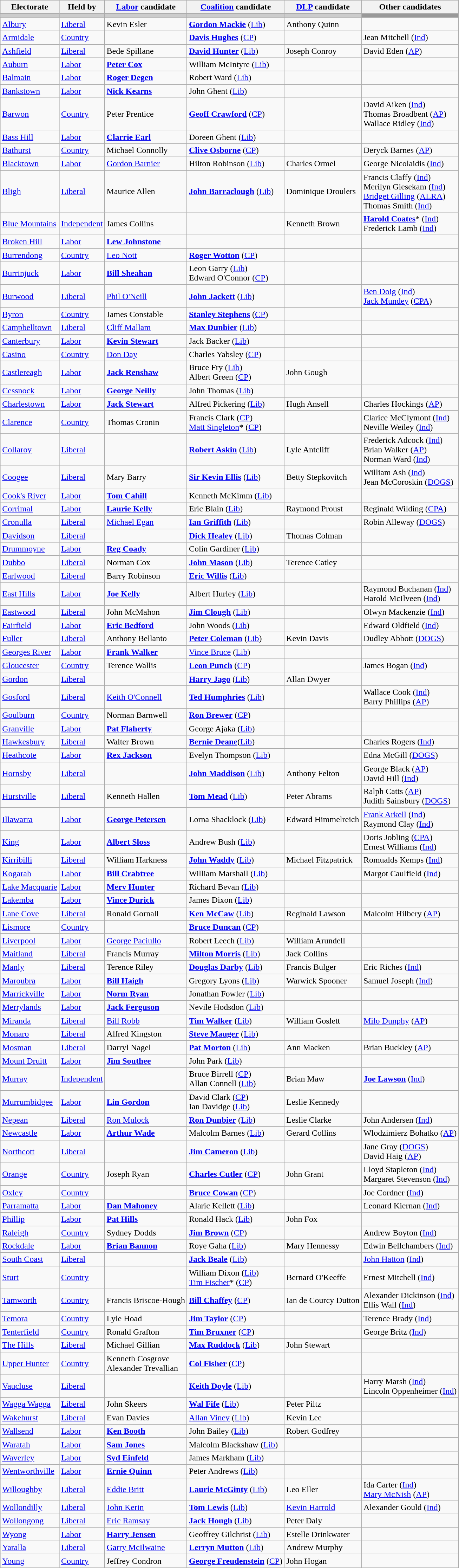<table class="wikitable">
<tr>
<th>Electorate</th>
<th>Held by</th>
<th><a href='#'>Labor</a> candidate</th>
<th><a href='#'>Coalition</a> candidate</th>
<th><a href='#'>DLP</a> candidate</th>
<th>Other candidates</th>
</tr>
<tr bgcolor="#cccccc">
<td></td>
<td></td>
<td></td>
<td></td>
<td></td>
<td bgcolor="#999999"></td>
</tr>
<tr>
<td><a href='#'>Albury</a></td>
<td><a href='#'>Liberal</a></td>
<td>Kevin Esler</td>
<td><strong><a href='#'>Gordon Mackie</a></strong> (<a href='#'>Lib</a>)</td>
<td>Anthony Quinn</td>
<td></td>
</tr>
<tr>
<td><a href='#'>Armidale</a></td>
<td><a href='#'>Country</a></td>
<td></td>
<td><strong><a href='#'>Davis Hughes</a></strong> (<a href='#'>CP</a>)</td>
<td></td>
<td>Jean Mitchell (<a href='#'>Ind</a>)</td>
</tr>
<tr>
<td><a href='#'>Ashfield</a></td>
<td><a href='#'>Liberal</a></td>
<td>Bede Spillane</td>
<td><strong><a href='#'>David Hunter</a></strong> (<a href='#'>Lib</a>)</td>
<td>Joseph Conroy</td>
<td>David Eden (<a href='#'>AP</a>)</td>
</tr>
<tr>
<td><a href='#'>Auburn</a></td>
<td><a href='#'>Labor</a></td>
<td><strong><a href='#'>Peter Cox</a></strong></td>
<td>William McIntyre (<a href='#'>Lib</a>)</td>
<td></td>
<td></td>
</tr>
<tr>
<td><a href='#'>Balmain</a></td>
<td><a href='#'>Labor</a></td>
<td><strong><a href='#'>Roger Degen</a></strong></td>
<td>Robert Ward (<a href='#'>Lib</a>)</td>
<td></td>
<td></td>
</tr>
<tr>
<td><a href='#'>Bankstown</a></td>
<td><a href='#'>Labor</a></td>
<td><strong><a href='#'>Nick Kearns</a></strong></td>
<td>John Ghent (<a href='#'>Lib</a>)</td>
<td></td>
<td></td>
</tr>
<tr>
<td><a href='#'>Barwon</a></td>
<td><a href='#'>Country</a></td>
<td>Peter Prentice</td>
<td><strong><a href='#'>Geoff Crawford</a></strong> (<a href='#'>CP</a>)</td>
<td></td>
<td>David Aiken (<a href='#'>Ind</a>)<br>Thomas Broadbent (<a href='#'>AP</a>)<br>Wallace Ridley (<a href='#'>Ind</a>)</td>
</tr>
<tr>
<td><a href='#'>Bass Hill</a></td>
<td><a href='#'>Labor</a></td>
<td><strong><a href='#'>Clarrie Earl</a></strong></td>
<td>Doreen Ghent (<a href='#'>Lib</a>)</td>
<td></td>
<td></td>
</tr>
<tr>
<td><a href='#'>Bathurst</a></td>
<td><a href='#'>Country</a></td>
<td>Michael Connolly</td>
<td><strong><a href='#'>Clive Osborne</a></strong> (<a href='#'>CP</a>)</td>
<td></td>
<td>Deryck Barnes (<a href='#'>AP</a>)</td>
</tr>
<tr>
<td><a href='#'>Blacktown</a></td>
<td><a href='#'>Labor</a></td>
<td><a href='#'>Gordon Barnier</a></td>
<td>Hilton Robinson (<a href='#'>Lib</a>)</td>
<td>Charles Ormel</td>
<td>George Nicolaidis (<a href='#'>Ind</a>)</td>
</tr>
<tr>
<td><a href='#'>Bligh</a></td>
<td><a href='#'>Liberal</a></td>
<td>Maurice Allen</td>
<td><strong><a href='#'>John Barraclough</a></strong> (<a href='#'>Lib</a>)</td>
<td>Dominique Droulers</td>
<td>Francis Claffy (<a href='#'>Ind</a>)<br>Merilyn Giesekam (<a href='#'>Ind</a>)<br><a href='#'>Bridget Gilling</a> (<a href='#'>ALRA</a>)<br>Thomas Smith (<a href='#'>Ind</a>)</td>
</tr>
<tr>
<td><a href='#'>Blue Mountains</a></td>
<td><a href='#'>Independent</a></td>
<td>James Collins</td>
<td></td>
<td>Kenneth Brown</td>
<td><strong><a href='#'>Harold Coates</a></strong>* (<a href='#'>Ind</a>)<br>Frederick Lamb (<a href='#'>Ind</a>)</td>
</tr>
<tr>
<td><a href='#'>Broken Hill</a></td>
<td><a href='#'>Labor</a></td>
<td><strong><a href='#'>Lew Johnstone</a></strong></td>
<td></td>
<td></td>
<td></td>
</tr>
<tr>
<td><a href='#'>Burrendong</a></td>
<td><a href='#'>Country</a></td>
<td><a href='#'>Leo Nott</a></td>
<td><strong><a href='#'>Roger Wotton</a></strong> (<a href='#'>CP</a>)</td>
<td></td>
<td></td>
</tr>
<tr>
<td><a href='#'>Burrinjuck</a></td>
<td><a href='#'>Labor</a></td>
<td><strong><a href='#'>Bill Sheahan</a></strong></td>
<td>Leon Garry (<a href='#'>Lib</a>)<br>Edward O'Connor (<a href='#'>CP</a>)</td>
<td></td>
<td></td>
</tr>
<tr>
<td><a href='#'>Burwood</a></td>
<td><a href='#'>Liberal</a></td>
<td><a href='#'>Phil O'Neill</a></td>
<td><strong><a href='#'>John Jackett</a></strong> (<a href='#'>Lib</a>)</td>
<td></td>
<td><a href='#'>Ben Doig</a> (<a href='#'>Ind</a>)<br><a href='#'>Jack Mundey</a> (<a href='#'>CPA</a>)</td>
</tr>
<tr>
<td><a href='#'>Byron</a></td>
<td><a href='#'>Country</a></td>
<td>James Constable</td>
<td><strong><a href='#'>Stanley Stephens</a></strong> (<a href='#'>CP</a>)</td>
<td></td>
<td></td>
</tr>
<tr>
<td><a href='#'>Campbelltown</a></td>
<td><a href='#'>Liberal</a></td>
<td><a href='#'>Cliff Mallam</a></td>
<td><strong><a href='#'>Max Dunbier</a></strong> (<a href='#'>Lib</a>)</td>
<td></td>
<td></td>
</tr>
<tr>
<td><a href='#'>Canterbury</a></td>
<td><a href='#'>Labor</a></td>
<td><strong><a href='#'>Kevin Stewart</a></strong></td>
<td>Jack Backer (<a href='#'>Lib</a>)</td>
<td></td>
<td></td>
</tr>
<tr>
<td><a href='#'>Casino</a></td>
<td><a href='#'>Country</a></td>
<td><a href='#'>Don Day</a></td>
<td>Charles Yabsley (<a href='#'>CP</a>)</td>
<td></td>
<td></td>
</tr>
<tr>
<td><a href='#'>Castlereagh</a></td>
<td><a href='#'>Labor</a></td>
<td><strong><a href='#'>Jack Renshaw</a></strong></td>
<td>Bruce Fry (<a href='#'>Lib</a>)<br>Albert Green (<a href='#'>CP</a>)</td>
<td>John Gough</td>
<td></td>
</tr>
<tr>
<td><a href='#'>Cessnock</a></td>
<td><a href='#'>Labor</a></td>
<td><strong><a href='#'>George Neilly</a></strong></td>
<td>John Thomas (<a href='#'>Lib</a>)</td>
<td></td>
<td></td>
</tr>
<tr>
<td><a href='#'>Charlestown</a></td>
<td><a href='#'>Labor</a></td>
<td><strong><a href='#'>Jack Stewart</a></strong></td>
<td>Alfred Pickering (<a href='#'>Lib</a>)</td>
<td>Hugh Ansell</td>
<td>Charles Hockings (<a href='#'>AP</a>)</td>
</tr>
<tr>
<td><a href='#'>Clarence</a></td>
<td><a href='#'>Country</a></td>
<td>Thomas Cronin</td>
<td>Francis Clark (<a href='#'>CP</a>)<br><a href='#'>Matt Singleton</a>* (<a href='#'>CP</a>)</td>
<td></td>
<td>Clarice McClymont (<a href='#'>Ind</a>)<br>Neville Weiley (<a href='#'>Ind</a>)</td>
</tr>
<tr>
<td><a href='#'>Collaroy</a></td>
<td><a href='#'>Liberal</a></td>
<td></td>
<td><strong><a href='#'>Robert Askin</a></strong> (<a href='#'>Lib</a>)</td>
<td>Lyle Antcliff</td>
<td>Frederick Adcock (<a href='#'>Ind</a>)<br>Brian Walker (<a href='#'>AP</a>)<br>Norman Ward (<a href='#'>Ind</a>)</td>
</tr>
<tr>
<td><a href='#'>Coogee</a></td>
<td><a href='#'>Liberal</a></td>
<td>Mary Barry</td>
<td><strong><a href='#'>Sir Kevin Ellis</a></strong> (<a href='#'>Lib</a>)</td>
<td>Betty Stepkovitch</td>
<td>William Ash (<a href='#'>Ind</a>)<br>Jean McCoroskin (<a href='#'>DOGS</a>)</td>
</tr>
<tr>
<td><a href='#'>Cook's River</a></td>
<td><a href='#'>Labor</a></td>
<td><strong><a href='#'>Tom Cahill</a></strong></td>
<td>Kenneth McKimm (<a href='#'>Lib</a>)</td>
<td></td>
<td></td>
</tr>
<tr>
<td><a href='#'>Corrimal</a></td>
<td><a href='#'>Labor</a></td>
<td><strong><a href='#'>Laurie Kelly</a></strong></td>
<td>Eric Blain (<a href='#'>Lib</a>)</td>
<td>Raymond Proust</td>
<td>Reginald Wilding (<a href='#'>CPA</a>)</td>
</tr>
<tr>
<td><a href='#'>Cronulla</a></td>
<td><a href='#'>Liberal</a></td>
<td><a href='#'>Michael Egan</a></td>
<td><strong><a href='#'>Ian Griffith</a></strong> (<a href='#'>Lib</a>)</td>
<td></td>
<td>Robin Alleway (<a href='#'>DOGS</a>)</td>
</tr>
<tr>
<td><a href='#'>Davidson</a></td>
<td><a href='#'>Liberal</a></td>
<td></td>
<td><strong><a href='#'>Dick Healey</a></strong> (<a href='#'>Lib</a>)</td>
<td>Thomas Colman</td>
<td></td>
</tr>
<tr>
<td><a href='#'>Drummoyne</a></td>
<td><a href='#'>Labor</a></td>
<td><strong><a href='#'>Reg Coady</a></strong></td>
<td>Colin Gardiner (<a href='#'>Lib</a>)</td>
<td></td>
<td></td>
</tr>
<tr>
<td><a href='#'>Dubbo</a></td>
<td><a href='#'>Liberal</a></td>
<td>Norman Cox</td>
<td><strong><a href='#'>John Mason</a></strong> (<a href='#'>Lib</a>)</td>
<td>Terence Catley</td>
<td></td>
</tr>
<tr>
<td><a href='#'>Earlwood</a></td>
<td><a href='#'>Liberal</a></td>
<td>Barry Robinson</td>
<td><strong><a href='#'>Eric Willis</a></strong> (<a href='#'>Lib</a>)</td>
<td></td>
<td></td>
</tr>
<tr>
<td><a href='#'>East Hills</a></td>
<td><a href='#'>Labor</a></td>
<td><strong><a href='#'>Joe Kelly</a></strong></td>
<td>Albert Hurley (<a href='#'>Lib</a>)</td>
<td></td>
<td>Raymond Buchanan (<a href='#'>Ind</a>)<br>Harold McIlveen (<a href='#'>Ind</a>)</td>
</tr>
<tr>
<td><a href='#'>Eastwood</a></td>
<td><a href='#'>Liberal</a></td>
<td>John McMahon</td>
<td><strong><a href='#'>Jim Clough</a></strong> (<a href='#'>Lib</a>)</td>
<td></td>
<td>Olwyn Mackenzie (<a href='#'>Ind</a>)</td>
</tr>
<tr>
<td><a href='#'>Fairfield</a></td>
<td><a href='#'>Labor</a></td>
<td><strong><a href='#'>Eric Bedford</a></strong></td>
<td>John Woods (<a href='#'>Lib</a>)</td>
<td></td>
<td>Edward Oldfield (<a href='#'>Ind</a>)</td>
</tr>
<tr>
<td><a href='#'>Fuller</a></td>
<td><a href='#'>Liberal</a></td>
<td>Anthony Bellanto</td>
<td><strong><a href='#'>Peter Coleman</a></strong> (<a href='#'>Lib</a>)</td>
<td>Kevin Davis</td>
<td>Dudley Abbott (<a href='#'>DOGS</a>)</td>
</tr>
<tr>
<td><a href='#'>Georges River</a></td>
<td><a href='#'>Labor</a></td>
<td><strong><a href='#'>Frank Walker</a></strong></td>
<td><a href='#'>Vince Bruce</a> (<a href='#'>Lib</a>)</td>
<td></td>
<td></td>
</tr>
<tr>
<td><a href='#'>Gloucester</a></td>
<td><a href='#'>Country</a></td>
<td>Terence Wallis</td>
<td><strong><a href='#'>Leon Punch</a></strong> (<a href='#'>CP</a>)</td>
<td></td>
<td>James Bogan (<a href='#'>Ind</a>)</td>
</tr>
<tr>
<td><a href='#'>Gordon</a></td>
<td><a href='#'>Liberal</a></td>
<td></td>
<td><strong><a href='#'>Harry Jago</a></strong> (<a href='#'>Lib</a>)</td>
<td>Allan Dwyer</td>
<td></td>
</tr>
<tr>
<td><a href='#'>Gosford</a></td>
<td><a href='#'>Liberal</a></td>
<td><a href='#'>Keith O'Connell</a></td>
<td><strong><a href='#'>Ted Humphries</a></strong> (<a href='#'>Lib</a>)</td>
<td></td>
<td>Wallace Cook (<a href='#'>Ind</a>)<br>Barry Phillips (<a href='#'>AP</a>)</td>
</tr>
<tr>
<td><a href='#'>Goulburn</a></td>
<td><a href='#'>Country</a></td>
<td>Norman Barnwell</td>
<td><strong><a href='#'>Ron Brewer</a></strong> (<a href='#'>CP</a>)</td>
<td></td>
<td></td>
</tr>
<tr>
<td><a href='#'>Granville</a></td>
<td><a href='#'>Labor</a></td>
<td><strong><a href='#'>Pat Flaherty</a></strong></td>
<td>George Ajaka (<a href='#'>Lib</a>)</td>
<td></td>
<td></td>
</tr>
<tr>
<td><a href='#'>Hawkesbury</a></td>
<td><a href='#'>Liberal</a></td>
<td>Walter Brown</td>
<td><strong><a href='#'>Bernie Deane</a></strong>(<a href='#'>Lib</a>)</td>
<td></td>
<td>Charles Rogers (<a href='#'>Ind</a>)</td>
</tr>
<tr>
<td><a href='#'>Heathcote</a></td>
<td><a href='#'>Labor</a></td>
<td><strong><a href='#'>Rex Jackson</a></strong></td>
<td>Evelyn Thompson (<a href='#'>Lib</a>)</td>
<td></td>
<td>Edna McGill (<a href='#'>DOGS</a>)</td>
</tr>
<tr>
<td><a href='#'>Hornsby</a></td>
<td><a href='#'>Liberal</a></td>
<td></td>
<td><strong><a href='#'>John Maddison</a></strong> (<a href='#'>Lib</a>)</td>
<td>Anthony Felton</td>
<td>George Black (<a href='#'>AP</a>)<br>David Hill (<a href='#'>Ind</a>)</td>
</tr>
<tr>
<td><a href='#'>Hurstville</a></td>
<td><a href='#'>Liberal</a></td>
<td>Kenneth Hallen</td>
<td><strong><a href='#'>Tom Mead</a></strong> (<a href='#'>Lib</a>)</td>
<td>Peter Abrams</td>
<td>Ralph Catts (<a href='#'>AP</a>)<br>Judith Sainsbury (<a href='#'>DOGS</a>)</td>
</tr>
<tr>
<td><a href='#'>Illawarra</a></td>
<td><a href='#'>Labor</a></td>
<td><strong><a href='#'>George Petersen</a></strong></td>
<td>Lorna Shacklock (<a href='#'>Lib</a>)</td>
<td>Edward Himmelreich</td>
<td><a href='#'>Frank Arkell</a> (<a href='#'>Ind</a>)<br>Raymond Clay (<a href='#'>Ind</a>)</td>
</tr>
<tr>
<td><a href='#'>King</a></td>
<td><a href='#'>Labor</a></td>
<td><strong><a href='#'>Albert Sloss</a></strong></td>
<td>Andrew Bush (<a href='#'>Lib</a>)</td>
<td></td>
<td>Doris Jobling (<a href='#'>CPA</a>)<br>Ernest Williams (<a href='#'>Ind</a>)</td>
</tr>
<tr>
<td><a href='#'>Kirribilli</a></td>
<td><a href='#'>Liberal</a></td>
<td>William Harkness</td>
<td><strong><a href='#'>John Waddy</a></strong> (<a href='#'>Lib</a>)</td>
<td>Michael Fitzpatrick</td>
<td>Romualds Kemps (<a href='#'>Ind</a>)</td>
</tr>
<tr>
<td><a href='#'>Kogarah</a></td>
<td><a href='#'>Labor</a></td>
<td><strong><a href='#'>Bill Crabtree</a></strong></td>
<td>William Marshall (<a href='#'>Lib</a>)</td>
<td></td>
<td>Margot Caulfield (<a href='#'>Ind</a>)</td>
</tr>
<tr>
<td><a href='#'>Lake Macquarie</a></td>
<td><a href='#'>Labor</a></td>
<td><strong><a href='#'>Merv Hunter</a></strong></td>
<td>Richard Bevan (<a href='#'>Lib</a>)</td>
<td></td>
<td></td>
</tr>
<tr>
<td><a href='#'>Lakemba</a></td>
<td><a href='#'>Labor</a></td>
<td><strong><a href='#'>Vince Durick</a></strong></td>
<td>James Dixon (<a href='#'>Lib</a>)</td>
<td></td>
<td></td>
</tr>
<tr>
<td><a href='#'>Lane Cove</a></td>
<td><a href='#'>Liberal</a></td>
<td>Ronald Gornall</td>
<td><strong><a href='#'>Ken McCaw</a></strong> (<a href='#'>Lib</a>)</td>
<td>Reginald Lawson</td>
<td>Malcolm Hilbery (<a href='#'>AP</a>)</td>
</tr>
<tr>
<td><a href='#'>Lismore</a></td>
<td><a href='#'>Country</a></td>
<td></td>
<td><strong><a href='#'>Bruce Duncan</a></strong> (<a href='#'>CP</a>)</td>
<td></td>
<td></td>
</tr>
<tr>
<td><a href='#'>Liverpool</a></td>
<td><a href='#'>Labor</a></td>
<td><a href='#'>George Paciullo</a></td>
<td>Robert Leech (<a href='#'>Lib</a>)</td>
<td>William Arundell</td>
<td></td>
</tr>
<tr>
<td><a href='#'>Maitland</a></td>
<td><a href='#'>Liberal</a></td>
<td>Francis Murray</td>
<td><strong><a href='#'>Milton Morris</a></strong> (<a href='#'>Lib</a>)</td>
<td>Jack Collins</td>
<td></td>
</tr>
<tr>
<td><a href='#'>Manly</a></td>
<td><a href='#'>Liberal</a></td>
<td>Terence Riley</td>
<td><strong><a href='#'>Douglas Darby</a></strong> (<a href='#'>Lib</a>)</td>
<td>Francis Bulger</td>
<td>Eric Riches (<a href='#'>Ind</a>)</td>
</tr>
<tr>
<td><a href='#'>Maroubra</a></td>
<td><a href='#'>Labor</a></td>
<td><strong><a href='#'>Bill Haigh</a></strong></td>
<td>Gregory Lyons (<a href='#'>Lib</a>)</td>
<td>Warwick Spooner</td>
<td>Samuel Joseph (<a href='#'>Ind</a>)</td>
</tr>
<tr>
<td><a href='#'>Marrickville</a></td>
<td><a href='#'>Labor</a></td>
<td><strong><a href='#'>Norm Ryan</a></strong></td>
<td>Jonathan Fowler (<a href='#'>Lib</a>)</td>
<td></td>
<td></td>
</tr>
<tr>
<td><a href='#'>Merrylands</a></td>
<td><a href='#'>Labor</a></td>
<td><strong><a href='#'>Jack Ferguson</a></strong></td>
<td>Nevile Hodsdon (<a href='#'>Lib</a>)</td>
<td></td>
<td></td>
</tr>
<tr>
<td><a href='#'>Miranda</a></td>
<td><a href='#'>Liberal</a></td>
<td><a href='#'>Bill Robb</a></td>
<td><strong><a href='#'>Tim Walker</a></strong> (<a href='#'>Lib</a>)</td>
<td>William Goslett</td>
<td><a href='#'>Milo Dunphy</a> (<a href='#'>AP</a>)</td>
</tr>
<tr>
<td><a href='#'>Monaro</a></td>
<td><a href='#'>Liberal</a></td>
<td>Alfred Kingston</td>
<td><strong><a href='#'>Steve Mauger</a></strong> (<a href='#'>Lib</a>)</td>
<td></td>
<td></td>
</tr>
<tr>
<td><a href='#'>Mosman</a></td>
<td><a href='#'>Liberal</a></td>
<td>Darryl Nagel</td>
<td><strong><a href='#'>Pat Morton</a></strong> (<a href='#'>Lib</a>)</td>
<td>Ann Macken</td>
<td>Brian Buckley (<a href='#'>AP</a>)</td>
</tr>
<tr>
<td><a href='#'>Mount Druitt</a></td>
<td><a href='#'>Labor</a></td>
<td><strong><a href='#'>Jim Southee</a></strong></td>
<td>John Park (<a href='#'>Lib</a>)</td>
<td></td>
<td></td>
</tr>
<tr>
<td><a href='#'>Murray</a></td>
<td><a href='#'>Independent</a></td>
<td></td>
<td>Bruce Birrell (<a href='#'>CP</a>)<br>Allan Connell (<a href='#'>Lib</a>)</td>
<td>Brian Maw</td>
<td><strong><a href='#'>Joe Lawson</a></strong> (<a href='#'>Ind</a>)</td>
</tr>
<tr>
<td><a href='#'>Murrumbidgee</a></td>
<td><a href='#'>Labor</a></td>
<td><strong><a href='#'>Lin Gordon</a></strong></td>
<td>David Clark (<a href='#'>CP</a>)<br>Ian Davidge (<a href='#'>Lib</a>)</td>
<td>Leslie Kennedy</td>
<td></td>
</tr>
<tr>
<td><a href='#'>Nepean</a></td>
<td><a href='#'>Liberal</a></td>
<td><a href='#'>Ron Mulock</a></td>
<td><strong><a href='#'>Ron Dunbier</a></strong> (<a href='#'>Lib</a>)</td>
<td>Leslie Clarke</td>
<td>John Andersen (<a href='#'>Ind</a>)</td>
</tr>
<tr>
<td><a href='#'>Newcastle</a></td>
<td><a href='#'>Labor</a></td>
<td><strong><a href='#'>Arthur Wade</a></strong></td>
<td>Malcolm Barnes (<a href='#'>Lib</a>)</td>
<td>Gerard Collins</td>
<td>Wlodzimierz Bohatko (<a href='#'>AP</a>)</td>
</tr>
<tr>
<td><a href='#'>Northcott</a></td>
<td><a href='#'>Liberal</a></td>
<td></td>
<td><strong><a href='#'>Jim Cameron</a></strong> (<a href='#'>Lib</a>)</td>
<td></td>
<td>Jane Gray (<a href='#'>DOGS</a>)<br>David Haig (<a href='#'>AP</a>)</td>
</tr>
<tr>
<td><a href='#'>Orange</a></td>
<td><a href='#'>Country</a></td>
<td>Joseph Ryan</td>
<td><strong><a href='#'>Charles Cutler</a></strong> (<a href='#'>CP</a>)</td>
<td>John Grant</td>
<td>Lloyd Stapleton (<a href='#'>Ind</a>)<br>Margaret Stevenson (<a href='#'>Ind</a>)</td>
</tr>
<tr>
<td><a href='#'>Oxley</a></td>
<td><a href='#'>Country</a></td>
<td></td>
<td><strong><a href='#'>Bruce Cowan</a></strong> (<a href='#'>CP</a>)</td>
<td></td>
<td>Joe Cordner (<a href='#'>Ind</a>)</td>
</tr>
<tr>
<td><a href='#'>Parramatta</a></td>
<td><a href='#'>Labor</a></td>
<td><strong><a href='#'>Dan Mahoney</a></strong></td>
<td>Alaric Kellett (<a href='#'>Lib</a>)</td>
<td></td>
<td>Leonard Kiernan (<a href='#'>Ind</a>)</td>
</tr>
<tr>
<td><a href='#'>Phillip</a></td>
<td><a href='#'>Labor</a></td>
<td><strong><a href='#'>Pat Hills</a></strong></td>
<td>Ronald Hack (<a href='#'>Lib</a>)</td>
<td>John Fox</td>
<td></td>
</tr>
<tr>
<td><a href='#'>Raleigh</a></td>
<td><a href='#'>Country</a></td>
<td>Sydney Dodds</td>
<td><strong><a href='#'>Jim Brown</a></strong> (<a href='#'>CP</a>)</td>
<td></td>
<td>Andrew Boyton (<a href='#'>Ind</a>)</td>
</tr>
<tr>
<td><a href='#'>Rockdale</a></td>
<td><a href='#'>Labor</a></td>
<td><strong><a href='#'>Brian Bannon</a></strong></td>
<td>Roye Gaha (<a href='#'>Lib</a>)</td>
<td>Mary Hennessy</td>
<td>Edwin Bellchambers (<a href='#'>Ind</a>)</td>
</tr>
<tr>
<td><a href='#'>South Coast</a></td>
<td><a href='#'>Liberal</a></td>
<td></td>
<td><strong><a href='#'>Jack Beale</a></strong> (<a href='#'>Lib</a>)</td>
<td></td>
<td><a href='#'>John Hatton</a> (<a href='#'>Ind</a>)</td>
</tr>
<tr>
<td><a href='#'>Sturt</a></td>
<td><a href='#'>Country</a></td>
<td></td>
<td>William Dixon (<a href='#'>Lib</a>)<br><a href='#'>Tim Fischer</a>* (<a href='#'>CP</a>)</td>
<td>Bernard O'Keeffe</td>
<td>Ernest Mitchell (<a href='#'>Ind</a>)</td>
</tr>
<tr>
<td><a href='#'>Tamworth</a></td>
<td><a href='#'>Country</a></td>
<td>Francis Briscoe-Hough</td>
<td><strong><a href='#'>Bill Chaffey</a></strong> (<a href='#'>CP</a>)</td>
<td>Ian de Courcy Dutton</td>
<td>Alexander Dickinson (<a href='#'>Ind</a>)<br>Ellis Wall (<a href='#'>Ind</a>)</td>
</tr>
<tr>
<td><a href='#'>Temora</a></td>
<td><a href='#'>Country</a></td>
<td>Lyle Hoad</td>
<td><strong><a href='#'>Jim Taylor</a></strong> (<a href='#'>CP</a>)</td>
<td></td>
<td>Terence Brady (<a href='#'>Ind</a>)</td>
</tr>
<tr>
<td><a href='#'>Tenterfield</a></td>
<td><a href='#'>Country</a></td>
<td>Ronald Grafton</td>
<td><strong><a href='#'>Tim Bruxner</a></strong> (<a href='#'>CP</a>)</td>
<td></td>
<td>George Britz (<a href='#'>Ind</a>)</td>
</tr>
<tr>
<td><a href='#'>The Hills</a></td>
<td><a href='#'>Liberal</a></td>
<td>Michael Gillian</td>
<td><strong><a href='#'>Max Ruddock</a></strong> (<a href='#'>Lib</a>)</td>
<td>John Stewart</td>
<td></td>
</tr>
<tr>
<td><a href='#'>Upper Hunter</a></td>
<td><a href='#'>Country</a></td>
<td>Kenneth Cosgrove<br>Alexander Trevallian</td>
<td><strong><a href='#'>Col Fisher</a></strong> (<a href='#'>CP</a>)</td>
<td></td>
<td></td>
</tr>
<tr>
<td><a href='#'>Vaucluse</a></td>
<td><a href='#'>Liberal</a></td>
<td></td>
<td><strong><a href='#'>Keith Doyle</a></strong> (<a href='#'>Lib</a>)</td>
<td></td>
<td>Harry Marsh (<a href='#'>Ind</a>)<br>Lincoln Oppenheimer (<a href='#'>Ind</a>)</td>
</tr>
<tr>
<td><a href='#'>Wagga Wagga</a></td>
<td><a href='#'>Liberal</a></td>
<td>John Skeers</td>
<td><strong><a href='#'>Wal Fife</a></strong> (<a href='#'>Lib</a>)</td>
<td>Peter Piltz</td>
<td></td>
</tr>
<tr>
<td><a href='#'>Wakehurst</a></td>
<td><a href='#'>Liberal</a></td>
<td>Evan Davies</td>
<td><a href='#'>Allan Viney</a> (<a href='#'>Lib</a>)</td>
<td>Kevin Lee</td>
<td></td>
</tr>
<tr>
<td><a href='#'>Wallsend</a></td>
<td><a href='#'>Labor</a></td>
<td><strong><a href='#'>Ken Booth</a></strong></td>
<td>John Bailey (<a href='#'>Lib</a>)</td>
<td>Robert Godfrey</td>
<td></td>
</tr>
<tr>
<td><a href='#'>Waratah</a></td>
<td><a href='#'>Labor</a></td>
<td><strong><a href='#'>Sam Jones</a></strong></td>
<td>Malcolm Blackshaw (<a href='#'>Lib</a>)</td>
<td></td>
<td></td>
</tr>
<tr>
<td><a href='#'>Waverley</a></td>
<td><a href='#'>Labor</a></td>
<td><strong><a href='#'>Syd Einfeld</a></strong></td>
<td>James Markham (<a href='#'>Lib</a>)</td>
<td></td>
<td></td>
</tr>
<tr>
<td><a href='#'>Wentworthville</a></td>
<td><a href='#'>Labor</a></td>
<td><strong><a href='#'>Ernie Quinn</a></strong></td>
<td>Peter Andrews (<a href='#'>Lib</a>)</td>
<td></td>
<td></td>
</tr>
<tr>
<td><a href='#'>Willoughby</a></td>
<td><a href='#'>Liberal</a></td>
<td><a href='#'>Eddie Britt</a></td>
<td><strong><a href='#'>Laurie McGinty</a></strong> (<a href='#'>Lib</a>)</td>
<td>Leo Eller</td>
<td>Ida Carter (<a href='#'>Ind</a>)<br><a href='#'>Mary McNish</a> (<a href='#'>AP</a>)</td>
</tr>
<tr>
<td><a href='#'>Wollondilly</a></td>
<td><a href='#'>Liberal</a></td>
<td><a href='#'>John Kerin</a></td>
<td><strong><a href='#'>Tom Lewis</a></strong> (<a href='#'>Lib</a>)</td>
<td><a href='#'>Kevin Harrold</a></td>
<td>Alexander Gould (<a href='#'>Ind</a>)</td>
</tr>
<tr>
<td><a href='#'>Wollongong</a></td>
<td><a href='#'>Liberal</a></td>
<td><a href='#'>Eric Ramsay</a></td>
<td><strong><a href='#'>Jack Hough</a></strong> (<a href='#'>Lib</a>)</td>
<td>Peter Daly</td>
<td></td>
</tr>
<tr>
<td><a href='#'>Wyong</a></td>
<td><a href='#'>Labor</a></td>
<td><strong><a href='#'>Harry Jensen</a></strong></td>
<td>Geoffrey Gilchrist (<a href='#'>Lib</a>)</td>
<td>Estelle Drinkwater</td>
<td></td>
</tr>
<tr>
<td><a href='#'>Yaralla</a></td>
<td><a href='#'>Liberal</a></td>
<td><a href='#'>Garry McIlwaine</a></td>
<td><strong><a href='#'>Lerryn Mutton</a></strong> (<a href='#'>Lib</a>)</td>
<td>Andrew Murphy</td>
<td></td>
</tr>
<tr>
<td><a href='#'>Young</a></td>
<td><a href='#'>Country</a></td>
<td>Jeffrey Condron</td>
<td><strong><a href='#'>George Freudenstein</a></strong> (<a href='#'>CP</a>)</td>
<td>John Hogan</td>
<td></td>
</tr>
</table>
